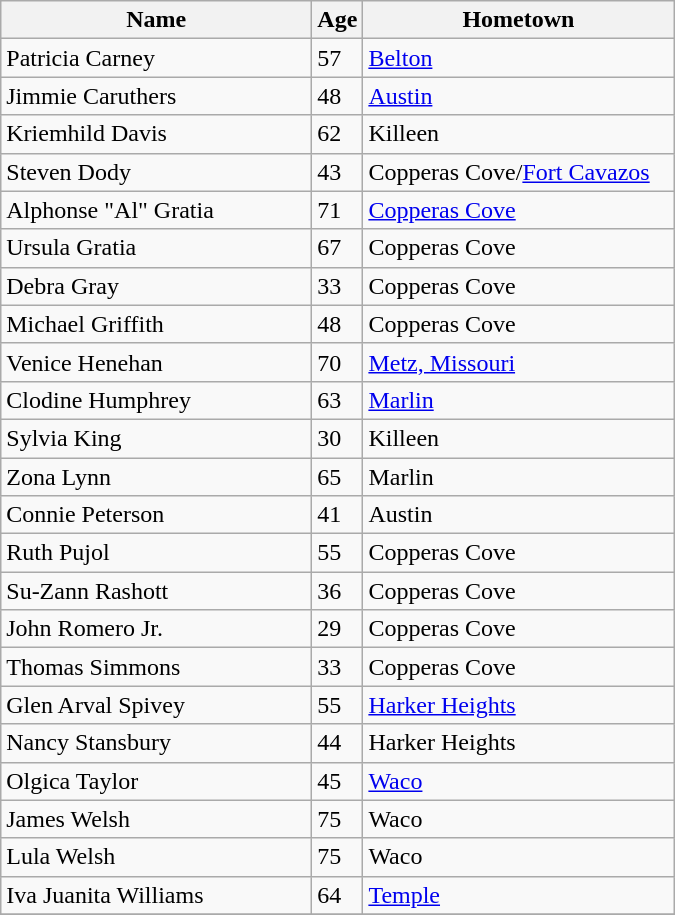<table border="1" class="wikitable sortable">
<tr>
<th width="200">Name</th>
<th>Age</th>
<th width="200">Hometown</th>
</tr>
<tr>
<td>Patricia Carney</td>
<td>57</td>
<td><a href='#'>Belton</a></td>
</tr>
<tr>
<td>Jimmie Caruthers</td>
<td>48</td>
<td><a href='#'>Austin</a></td>
</tr>
<tr>
<td>Kriemhild Davis</td>
<td>62</td>
<td>Killeen</td>
</tr>
<tr>
<td>Steven Dody</td>
<td>43</td>
<td>Copperas Cove/<a href='#'>Fort Cavazos</a></td>
</tr>
<tr>
<td>Alphonse "Al" Gratia</td>
<td>71</td>
<td><a href='#'>Copperas Cove</a></td>
</tr>
<tr>
<td>Ursula Gratia</td>
<td>67</td>
<td>Copperas Cove</td>
</tr>
<tr>
<td>Debra Gray</td>
<td>33</td>
<td>Copperas Cove</td>
</tr>
<tr>
<td>Michael Griffith</td>
<td>48</td>
<td>Copperas Cove</td>
</tr>
<tr>
<td>Venice Henehan</td>
<td>70</td>
<td><a href='#'>Metz, Missouri</a></td>
</tr>
<tr>
<td>Clodine Humphrey</td>
<td>63</td>
<td><a href='#'>Marlin</a></td>
</tr>
<tr>
<td>Sylvia King</td>
<td>30</td>
<td>Killeen</td>
</tr>
<tr>
<td>Zona Lynn</td>
<td>65</td>
<td>Marlin</td>
</tr>
<tr>
<td>Connie Peterson</td>
<td>41</td>
<td>Austin</td>
</tr>
<tr>
<td>Ruth Pujol</td>
<td>55</td>
<td>Copperas Cove</td>
</tr>
<tr>
<td>Su-Zann Rashott</td>
<td>36</td>
<td>Copperas Cove</td>
</tr>
<tr>
<td>John Romero Jr.</td>
<td>29</td>
<td>Copperas Cove</td>
</tr>
<tr>
<td>Thomas Simmons</td>
<td>33</td>
<td>Copperas Cove</td>
</tr>
<tr>
<td>Glen Arval Spivey</td>
<td>55</td>
<td><a href='#'>Harker Heights</a></td>
</tr>
<tr>
<td>Nancy Stansbury</td>
<td>44</td>
<td>Harker Heights</td>
</tr>
<tr>
<td>Olgica Taylor</td>
<td>45</td>
<td><a href='#'>Waco</a></td>
</tr>
<tr>
<td>James Welsh</td>
<td>75</td>
<td>Waco</td>
</tr>
<tr>
<td>Lula Welsh</td>
<td>75</td>
<td>Waco</td>
</tr>
<tr>
<td>Iva Juanita Williams</td>
<td>64</td>
<td><a href='#'>Temple</a></td>
</tr>
<tr>
</tr>
</table>
